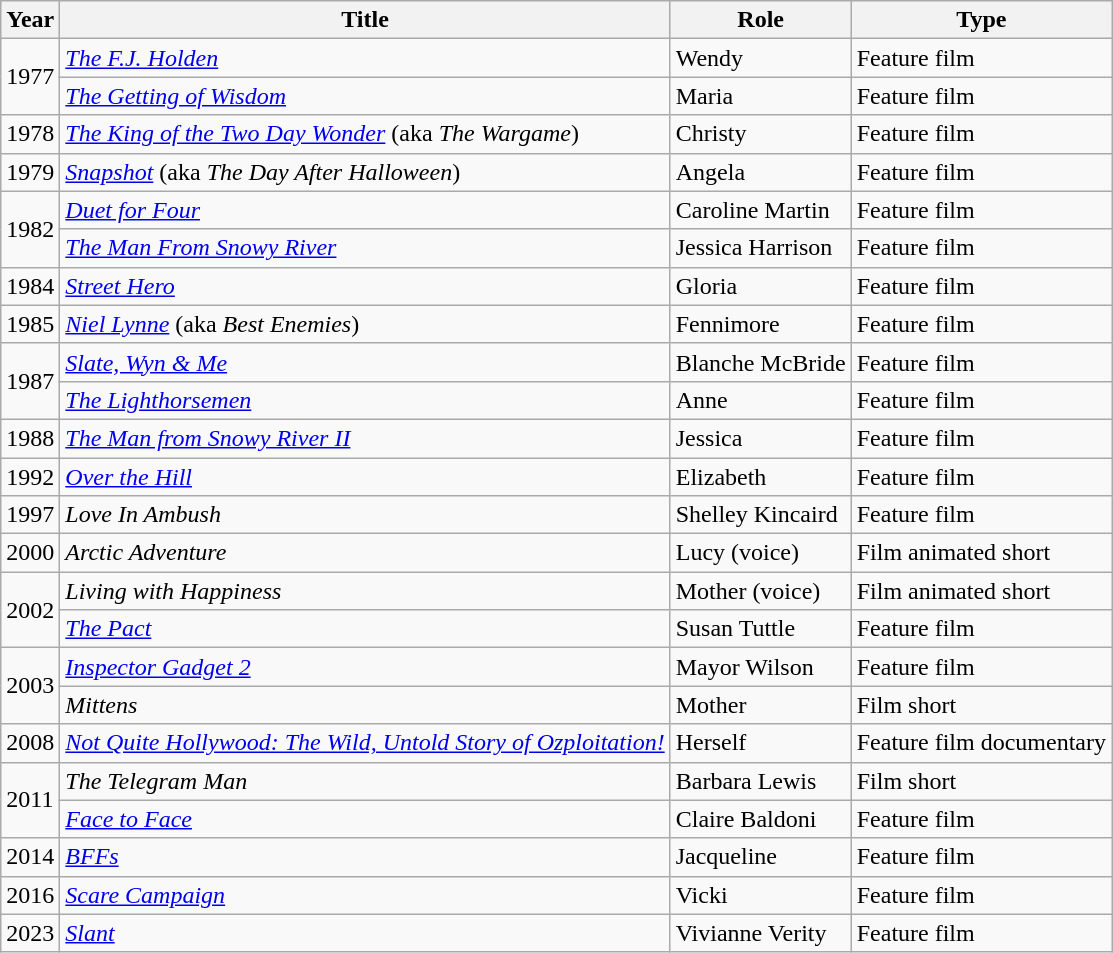<table class="wikitable plainrowheaders sortable">
<tr>
<th>Year</th>
<th>Title</th>
<th>Role</th>
<th>Type</th>
</tr>
<tr>
<td rowspan="2">1977</td>
<td><em><a href='#'>The F.J. Holden</a></em></td>
<td>Wendy</td>
<td>Feature film</td>
</tr>
<tr>
<td><em><a href='#'>The Getting of Wisdom</a></em></td>
<td>Maria</td>
<td>Feature film</td>
</tr>
<tr>
<td>1978</td>
<td><em><a href='#'>The King of the Two Day Wonder</a></em> (aka <em>The Wargame</em>)</td>
<td>Christy</td>
<td>Feature film</td>
</tr>
<tr>
<td>1979</td>
<td><em><a href='#'>Snapshot</a></em> (aka <em>The Day After Halloween</em>)</td>
<td>Angela</td>
<td>Feature film</td>
</tr>
<tr>
<td rowspan="2">1982</td>
<td><em><a href='#'>Duet for Four</a></em></td>
<td>Caroline Martin</td>
<td>Feature film</td>
</tr>
<tr>
<td><em><a href='#'>The Man From Snowy River</a></em></td>
<td>Jessica Harrison</td>
<td>Feature film</td>
</tr>
<tr>
<td>1984</td>
<td><em><a href='#'>Street Hero</a></em></td>
<td>Gloria</td>
<td>Feature film</td>
</tr>
<tr>
<td>1985</td>
<td><em><a href='#'>Niel Lynne</a></em> (aka <em>Best Enemies</em>)</td>
<td>Fennimore</td>
<td>Feature film</td>
</tr>
<tr>
<td rowspan="2">1987</td>
<td><em><a href='#'>Slate, Wyn & Me</a></em></td>
<td>Blanche McBride</td>
<td>Feature film</td>
</tr>
<tr>
<td><em><a href='#'>The Lighthorsemen</a></em></td>
<td>Anne</td>
<td>Feature film</td>
</tr>
<tr>
<td>1988</td>
<td><em><a href='#'>The Man from Snowy River II</a></em></td>
<td>Jessica</td>
<td>Feature film</td>
</tr>
<tr>
<td>1992</td>
<td><em><a href='#'>Over the Hill</a></em></td>
<td>Elizabeth</td>
<td>Feature film</td>
</tr>
<tr>
<td>1997</td>
<td><em>Love In Ambush</em></td>
<td>Shelley Kincaird</td>
<td>Feature film</td>
</tr>
<tr>
<td>2000</td>
<td><em>Arctic Adventure</em></td>
<td>Lucy (voice)</td>
<td>Film animated short</td>
</tr>
<tr>
<td rowspan="2">2002</td>
<td><em>Living with Happiness</em></td>
<td>Mother (voice)</td>
<td>Film animated short</td>
</tr>
<tr>
<td><em><a href='#'>The Pact</a></em></td>
<td>Susan Tuttle</td>
<td>Feature film</td>
</tr>
<tr>
<td rowspan="2">2003</td>
<td><em><a href='#'>Inspector Gadget 2</a></em></td>
<td>Mayor Wilson</td>
<td>Feature film</td>
</tr>
<tr>
<td><em>Mittens</em></td>
<td>Mother</td>
<td>Film short</td>
</tr>
<tr>
<td>2008</td>
<td><em><a href='#'>Not Quite Hollywood: The Wild, Untold Story of Ozploitation!</a></em></td>
<td>Herself</td>
<td>Feature film documentary</td>
</tr>
<tr>
<td rowspan="2">2011</td>
<td><em>The Telegram Man</em></td>
<td>Barbara Lewis</td>
<td>Film short</td>
</tr>
<tr>
<td><em><a href='#'>Face to Face</a></em></td>
<td>Claire Baldoni</td>
<td>Feature film</td>
</tr>
<tr>
<td>2014</td>
<td><em><a href='#'>BFFs</a></em></td>
<td>Jacqueline</td>
<td>Feature film</td>
</tr>
<tr>
<td>2016</td>
<td><em><a href='#'>Scare Campaign</a></em></td>
<td>Vicki</td>
<td>Feature film</td>
</tr>
<tr>
<td>2023</td>
<td><em><a href='#'>Slant</a></em></td>
<td>Vivianne Verity</td>
<td>Feature film</td>
</tr>
</table>
